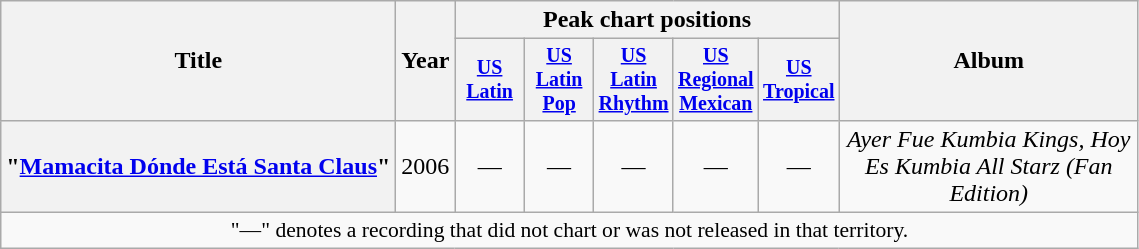<table class="wikitable plainrowheaders" style="text-align:center;">
<tr>
<th rowspan="2" style="width:25,5em;">Title</th>
<th rowspan="2" style="width:1em;">Year</th>
<th colspan="5" style="width:2em;">Peak chart positions</th>
<th rowspan="2" style="width:12em;">Album</th>
</tr>
<tr style="font-size:smaller;">
<th scope="col" style="width:40px;"><a href='#'>US<br>Latin</a></th>
<th scope="col" style="width:40px;"><a href='#'>US<br>Latin<br>Pop</a></th>
<th scope="col" style="width:40px;"><a href='#'>US<br>Latin<br>Rhythm</a></th>
<th scope="col" style="width:40px;"><a href='#'>US<br>Regional<br>Mexican</a></th>
<th scope="col" style="width:40px;"><a href='#'>US<br>Tropical</a></th>
</tr>
<tr>
<th scope="row">"<a href='#'>Mamacita Dónde Está Santa Claus</a>"</th>
<td rowspan="1">2006</td>
<td>—</td>
<td>—</td>
<td>—</td>
<td>—</td>
<td>—</td>
<td rowspan="1"><em>Ayer Fue Kumbia Kings, Hoy Es Kumbia All Starz (Fan Edition)</em></td>
</tr>
<tr>
<td colspan="13" style="font-size:90%">"—" denotes a recording that did not chart or was not released in that territory.</td>
</tr>
</table>
